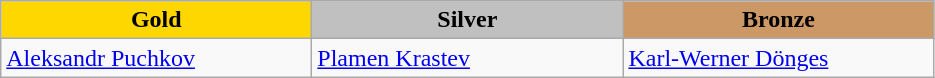<table class="wikitable" style="text-align:left">
<tr align="center">
<td width=200 bgcolor=gold><strong>Gold</strong></td>
<td width=200 bgcolor=silver><strong>Silver</strong></td>
<td width=200 bgcolor=CC9966><strong>Bronze</strong></td>
</tr>
<tr>
<td><a href='#'>Aleksandr Puchkov</a><br><em></em></td>
<td><a href='#'>Plamen Krastev</a><br><em></em></td>
<td><a href='#'>Karl-Werner Dönges</a><br><em></em></td>
</tr>
</table>
